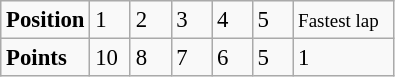<table class="wikitable" style="font-size: 95%;">
<tr>
<td><strong>Position</strong></td>
<td width=20>1</td>
<td width=20>2</td>
<td width=20>3</td>
<td width=20>4</td>
<td width=20>5</td>
<td width=60><small>Fastest lap</small></td>
</tr>
<tr>
<td><strong>Points</strong></td>
<td>10</td>
<td>8</td>
<td>7</td>
<td>6</td>
<td>5</td>
<td>1</td>
</tr>
</table>
